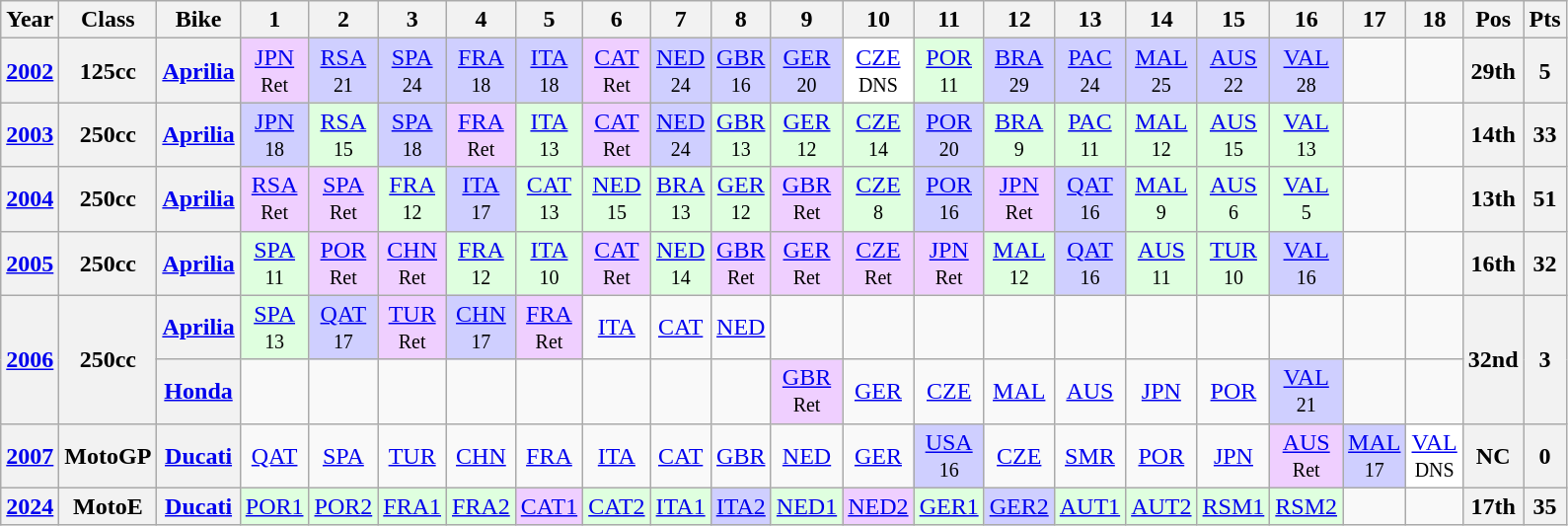<table class="wikitable" style="text-align:center;">
<tr>
<th>Year</th>
<th>Class</th>
<th>Bike</th>
<th>1</th>
<th>2</th>
<th>3</th>
<th>4</th>
<th>5</th>
<th>6</th>
<th>7</th>
<th>8</th>
<th>9</th>
<th>10</th>
<th>11</th>
<th>12</th>
<th>13</th>
<th>14</th>
<th>15</th>
<th>16</th>
<th>17</th>
<th>18</th>
<th>Pos</th>
<th>Pts</th>
</tr>
<tr>
<th><a href='#'>2002</a></th>
<th>125cc</th>
<th><a href='#'>Aprilia</a></th>
<td style="background:#EFCFFF;"><a href='#'>JPN</a><br><small>Ret</small></td>
<td style="background:#CFCFFF;"><a href='#'>RSA</a><br><small>21</small></td>
<td style="background:#CFCFFF;"><a href='#'>SPA</a><br><small>24</small></td>
<td style="background:#CFCFFF;"><a href='#'>FRA</a><br><small>18</small></td>
<td style="background:#CFCFFF;"><a href='#'>ITA</a><br><small>18</small></td>
<td style="background:#EFCFFF;"><a href='#'>CAT</a><br><small>Ret</small></td>
<td style="background:#CFCFFF;"><a href='#'>NED</a><br><small>24</small></td>
<td style="background:#CFCFFF;"><a href='#'>GBR</a><br><small>16</small></td>
<td style="background:#CFCFFF;"><a href='#'>GER</a><br><small>20</small></td>
<td style="background:#FFFFFF;"><a href='#'>CZE</a><br><small>DNS</small></td>
<td style="background:#DFFFDF;"><a href='#'>POR</a><br><small>11</small></td>
<td style="background:#CFCFFF;"><a href='#'>BRA</a><br><small>29</small></td>
<td style="background:#CFCFFF;"><a href='#'>PAC</a><br><small>24</small></td>
<td style="background:#CFCFFF;"><a href='#'>MAL</a><br><small>25</small></td>
<td style="background:#CFCFFF;"><a href='#'>AUS</a><br><small>22</small></td>
<td style="background:#CFCFFF;"><a href='#'>VAL</a><br><small>28</small></td>
<td></td>
<td></td>
<th>29th</th>
<th>5</th>
</tr>
<tr>
<th><a href='#'>2003</a></th>
<th>250cc</th>
<th><a href='#'>Aprilia</a></th>
<td style="background:#CFCFFF;"><a href='#'>JPN</a><br><small>18</small></td>
<td style="background:#DFFFDF;"><a href='#'>RSA</a><br><small>15</small></td>
<td style="background:#CFCFFF;"><a href='#'>SPA</a><br><small>18</small></td>
<td style="background:#EFCFFF;"><a href='#'>FRA</a><br><small>Ret</small></td>
<td style="background:#DFFFDF;"><a href='#'>ITA</a><br><small>13</small></td>
<td style="background:#EFCFFF;"><a href='#'>CAT</a><br><small>Ret</small></td>
<td style="background:#CFCFFF;"><a href='#'>NED</a><br><small>24</small></td>
<td style="background:#DFFFDF;"><a href='#'>GBR</a><br><small>13</small></td>
<td style="background:#DFFFDF;"><a href='#'>GER</a><br><small>12</small></td>
<td style="background:#DFFFDF;"><a href='#'>CZE</a><br><small>14</small></td>
<td style="background:#CFCFFF;"><a href='#'>POR</a><br><small>20</small></td>
<td style="background:#DFFFDF;"><a href='#'>BRA</a><br><small>9</small></td>
<td style="background:#DFFFDF;"><a href='#'>PAC</a><br><small>11</small></td>
<td style="background:#DFFFDF;"><a href='#'>MAL</a><br><small>12</small></td>
<td style="background:#DFFFDF;"><a href='#'>AUS</a><br><small>15</small></td>
<td style="background:#DFFFDF;"><a href='#'>VAL</a><br><small>13</small></td>
<td></td>
<td></td>
<th>14th</th>
<th>33</th>
</tr>
<tr>
<th><a href='#'>2004</a></th>
<th>250cc</th>
<th><a href='#'>Aprilia</a></th>
<td style="background:#EFCFFF;"><a href='#'>RSA</a><br><small>Ret</small></td>
<td style="background:#EFCFFF;"><a href='#'>SPA</a><br><small>Ret</small></td>
<td style="background:#DFFFDF;"><a href='#'>FRA</a><br><small>12</small></td>
<td style="background:#CFCFFF;"><a href='#'>ITA</a><br><small>17</small></td>
<td style="background:#DFFFDF;"><a href='#'>CAT</a><br><small>13</small></td>
<td style="background:#DFFFDF;"><a href='#'>NED</a><br><small>15</small></td>
<td style="background:#DFFFDF;"><a href='#'>BRA</a><br><small>13</small></td>
<td style="background:#DFFFDF;"><a href='#'>GER</a><br><small>12</small></td>
<td style="background:#EFCFFF;"><a href='#'>GBR</a><br><small>Ret</small></td>
<td style="background:#DFFFDF;"><a href='#'>CZE</a><br><small>8</small></td>
<td style="background:#CFCFFF;"><a href='#'>POR</a><br><small>16</small></td>
<td style="background:#EFCFFF;"><a href='#'>JPN</a><br><small>Ret</small></td>
<td style="background:#CFCFFF;"><a href='#'>QAT</a><br><small>16</small></td>
<td style="background:#DFFFDF;"><a href='#'>MAL</a><br><small>9</small></td>
<td style="background:#DFFFDF;"><a href='#'>AUS</a><br><small>6</small></td>
<td style="background:#DFFFDF;"><a href='#'>VAL</a><br><small>5</small></td>
<td></td>
<td></td>
<th>13th</th>
<th>51</th>
</tr>
<tr>
<th><a href='#'>2005</a></th>
<th>250cc</th>
<th><a href='#'>Aprilia</a></th>
<td style="background:#DFFFDF;"><a href='#'>SPA</a><br><small>11</small></td>
<td style="background:#EFCFFF;"><a href='#'>POR</a><br><small>Ret</small></td>
<td style="background:#EFCFFF;"><a href='#'>CHN</a><br><small>Ret</small></td>
<td style="background:#DFFFDF;"><a href='#'>FRA</a><br><small>12</small></td>
<td style="background:#DFFFDF;"><a href='#'>ITA</a><br><small>10</small></td>
<td style="background:#EFCFFF;"><a href='#'>CAT</a><br><small>Ret</small></td>
<td style="background:#DFFFDF;"><a href='#'>NED</a><br><small>14</small></td>
<td style="background:#EFCFFF;"><a href='#'>GBR</a><br><small>Ret</small></td>
<td style="background:#EFCFFF;"><a href='#'>GER</a><br><small>Ret</small></td>
<td style="background:#EFCFFF;"><a href='#'>CZE</a><br><small>Ret</small></td>
<td style="background:#EFCFFF;"><a href='#'>JPN</a><br><small>Ret</small></td>
<td style="background:#DFFFDF;"><a href='#'>MAL</a><br><small>12</small></td>
<td style="background:#CFCFFF;"><a href='#'>QAT</a><br><small>16</small></td>
<td style="background:#DFFFDF;"><a href='#'>AUS</a><br><small>11</small></td>
<td style="background:#DFFFDF;"><a href='#'>TUR</a><br><small>10</small></td>
<td style="background:#CFCFFF;"><a href='#'>VAL</a><br><small>16</small></td>
<td></td>
<td></td>
<th>16th</th>
<th>32</th>
</tr>
<tr>
<th rowspan=2><a href='#'>2006</a></th>
<th rowspan=2>250cc</th>
<th><a href='#'>Aprilia</a></th>
<td style="background:#DFFFDF;"><a href='#'>SPA</a><br><small>13</small></td>
<td style="background:#CFCFFF;"><a href='#'>QAT</a><br><small>17</small></td>
<td style="background:#EFCFFF;"><a href='#'>TUR</a><br><small>Ret</small></td>
<td style="background:#CFCFFF;"><a href='#'>CHN</a><br><small>17</small></td>
<td style="background:#EFCFFF;"><a href='#'>FRA</a><br><small>Ret</small></td>
<td><a href='#'>ITA</a></td>
<td><a href='#'>CAT</a></td>
<td><a href='#'>NED</a></td>
<td></td>
<td></td>
<td></td>
<td></td>
<td></td>
<td></td>
<td></td>
<td></td>
<td></td>
<td></td>
<th rowspan=2>32nd</th>
<th rowspan=2>3</th>
</tr>
<tr>
<th><a href='#'>Honda</a></th>
<td></td>
<td></td>
<td></td>
<td></td>
<td></td>
<td></td>
<td></td>
<td></td>
<td style="background:#EFCFFF;"><a href='#'>GBR</a><br><small>Ret</small></td>
<td><a href='#'>GER</a></td>
<td><a href='#'>CZE</a></td>
<td><a href='#'>MAL</a></td>
<td><a href='#'>AUS</a></td>
<td><a href='#'>JPN</a></td>
<td><a href='#'>POR</a></td>
<td style="background:#CFCFFF;"><a href='#'>VAL</a><br><small>21</small></td>
<td></td>
<td></td>
</tr>
<tr>
<th><a href='#'>2007</a></th>
<th>MotoGP</th>
<th><a href='#'>Ducati</a></th>
<td><a href='#'>QAT</a></td>
<td><a href='#'>SPA</a></td>
<td><a href='#'>TUR</a></td>
<td><a href='#'>CHN</a></td>
<td><a href='#'>FRA</a></td>
<td><a href='#'>ITA</a></td>
<td><a href='#'>CAT</a></td>
<td><a href='#'>GBR</a></td>
<td><a href='#'>NED</a></td>
<td><a href='#'>GER</a></td>
<td style="background:#CFCFFF;"><a href='#'>USA</a><br><small>16</small></td>
<td><a href='#'>CZE</a></td>
<td><a href='#'>SMR</a></td>
<td><a href='#'>POR</a></td>
<td><a href='#'>JPN</a></td>
<td style="background:#EFCFFF;"><a href='#'>AUS</a><br><small>Ret</small></td>
<td style="background:#CFCFFF;"><a href='#'>MAL</a><br><small>17</small></td>
<td style="background:#FFFFFF;"><a href='#'>VAL</a><br><small>DNS</small></td>
<th>NC</th>
<th>0</th>
</tr>
<tr>
<th><a href='#'>2024</a></th>
<th>MotoE</th>
<th><a href='#'>Ducati</a></th>
<td style="background:#DFFFDF;"><a href='#'>POR1</a><br></td>
<td style="background:#DFFFDF;"><a href='#'>POR2</a><br></td>
<td style="background:#DFFFDF;"><a href='#'>FRA1</a><br></td>
<td style="background:#DFFFDF;"><a href='#'>FRA2</a><br></td>
<td style="background:#EFCFFF;"><a href='#'>CAT1</a><br></td>
<td style="background:#DFFFDF;"><a href='#'>CAT2</a><br></td>
<td style="background:#DFFFDF;"><a href='#'>ITA1</a><br></td>
<td style="background:#CFCFFF;"><a href='#'>ITA2</a><br></td>
<td style="background:#DFFFDF;"><a href='#'>NED1</a><br></td>
<td style="background:#EFCFFF;"><a href='#'>NED2</a><br></td>
<td style="background:#DFFFDF;"><a href='#'>GER1</a><br></td>
<td style="background:#CFCFFF;"><a href='#'>GER2</a><br></td>
<td style="background:#DFFFDF;"><a href='#'>AUT1</a><br></td>
<td style="background:#DFFFDF;"><a href='#'>AUT2</a><br></td>
<td style="background:#DFFFDF;"><a href='#'>RSM1</a><br></td>
<td style="background:#DFFFDF;"><a href='#'>RSM2</a><br></td>
<td></td>
<td></td>
<th style="background:#;">17th</th>
<th style="background:#;">35</th>
</tr>
</table>
